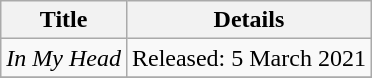<table class="wikitable">
<tr>
<th>Title</th>
<th>Details</th>
</tr>
<tr>
<td><em>In My Head</em></td>
<td>Released: 5 March 2021</td>
</tr>
<tr>
</tr>
</table>
